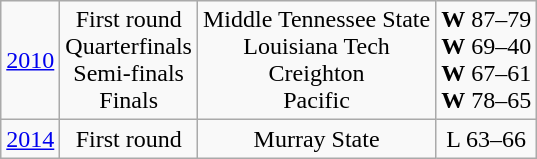<table class="wikitable">
<tr align="center">
<td><a href='#'>2010</a></td>
<td>First round<br>Quarterfinals<br>Semi-finals<br>Finals</td>
<td>Middle Tennessee State<br>Louisiana Tech<br>Creighton<br>Pacific</td>
<td><strong>W</strong> 87–79<br><strong>W</strong> 69–40<br><strong>W</strong> 67–61<br><strong>W</strong> 78–65</td>
</tr>
<tr align="center">
<td><a href='#'>2014</a></td>
<td>First round</td>
<td>Murray State</td>
<td>L 63–66</td>
</tr>
</table>
